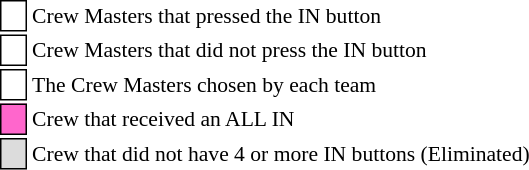<table class="toccolours" style="font-size: 90%; white-space: nowrap">
<tr>
<td style="background:white; border:1px solid black"> <strong></strong> </td>
<td>Crew Masters that pressed the IN button</td>
</tr>
<tr>
<td style="background:white; border:1px solid black"> <strong></strong> </td>
<td>Crew Masters that did not press the IN button</td>
</tr>
<tr>
<td style="background:white; border:1px solid black"> <strong></strong> </td>
<td>The Crew Masters chosen by each team </td>
</tr>
<tr>
<td style="background:#FF66CC; border:1px solid black">    </td>
<td>Crew that received an ALL IN</td>
</tr>
<tr>
<td style="background:#dcdcdc; border:1px solid black">    </td>
<td>Crew that did not have 4 or more IN buttons (Eliminated)</td>
</tr>
</table>
